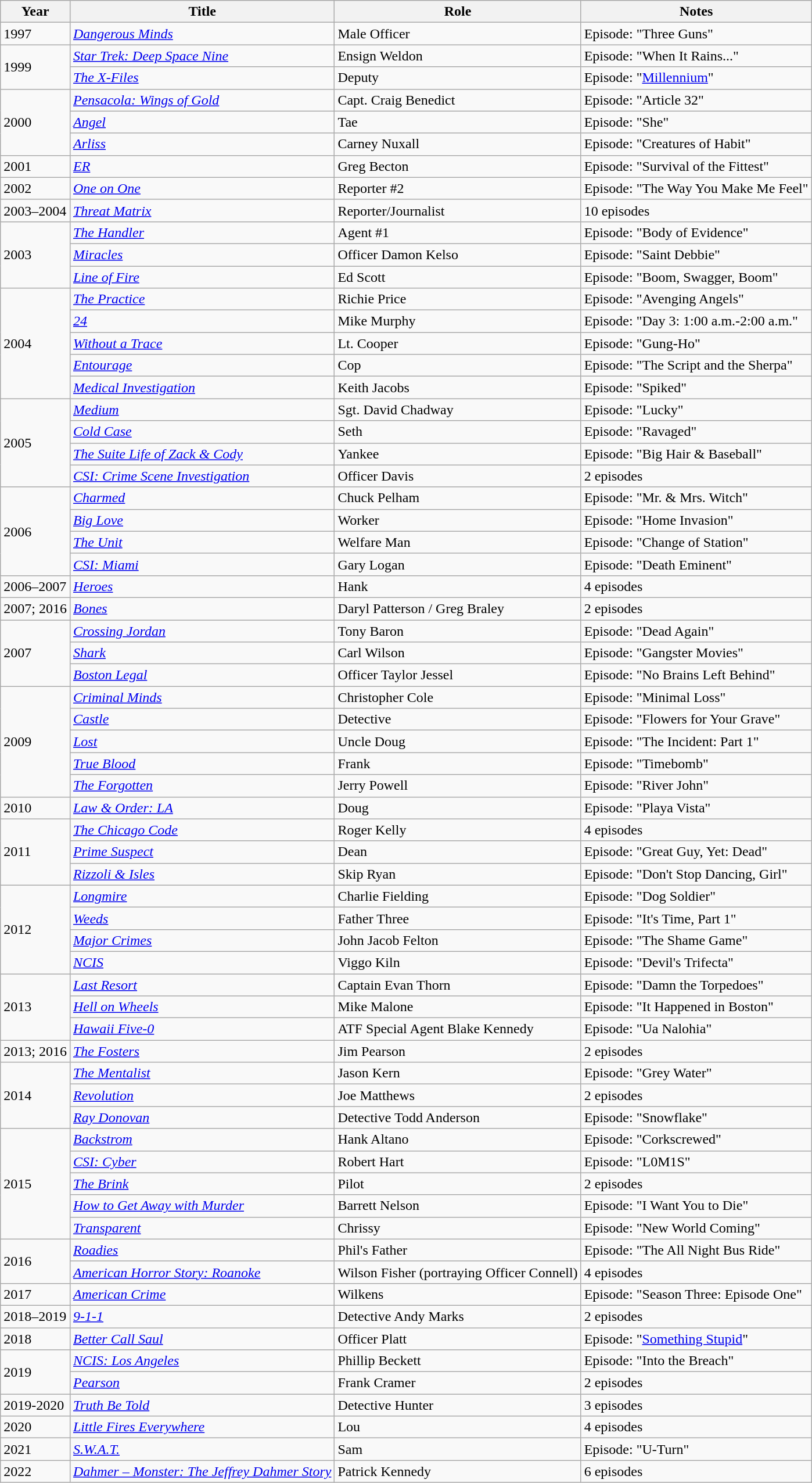<table class="wikitable">
<tr>
<th>Year</th>
<th>Title</th>
<th>Role</th>
<th>Notes</th>
</tr>
<tr>
<td>1997</td>
<td><em><a href='#'>Dangerous Minds</a></em></td>
<td>Male Officer</td>
<td>Episode: "Three Guns"</td>
</tr>
<tr>
<td rowspan="2">1999</td>
<td><em><a href='#'>Star Trek: Deep Space Nine</a></em></td>
<td>Ensign Weldon</td>
<td>Episode: "When It Rains..."</td>
</tr>
<tr>
<td><em><a href='#'>The X-Files</a></em></td>
<td>Deputy</td>
<td>Episode: "<a href='#'>Millennium</a>"</td>
</tr>
<tr>
<td rowspan="3">2000</td>
<td><em><a href='#'>Pensacola: Wings of Gold</a></em></td>
<td>Capt. Craig Benedict</td>
<td>Episode: "Article 32"</td>
</tr>
<tr>
<td><em><a href='#'>Angel</a></em></td>
<td>Tae</td>
<td>Episode: "She"</td>
</tr>
<tr>
<td><em><a href='#'>Arliss</a></em></td>
<td>Carney Nuxall</td>
<td>Episode: "Creatures of Habit"</td>
</tr>
<tr>
<td>2001</td>
<td><em><a href='#'>ER</a></em></td>
<td>Greg Becton</td>
<td>Episode: "Survival of the Fittest"</td>
</tr>
<tr>
<td>2002</td>
<td><em><a href='#'>One on One</a></em></td>
<td>Reporter #2</td>
<td>Episode: "The Way You Make Me Feel"</td>
</tr>
<tr>
<td>2003–2004</td>
<td><em><a href='#'>Threat Matrix</a></em></td>
<td>Reporter/Journalist</td>
<td>10 episodes</td>
</tr>
<tr>
<td rowspan="3">2003</td>
<td><em><a href='#'>The Handler</a></em></td>
<td>Agent #1</td>
<td>Episode: "Body of Evidence"</td>
</tr>
<tr>
<td><em><a href='#'>Miracles</a></em></td>
<td>Officer Damon Kelso</td>
<td>Episode: "Saint Debbie"</td>
</tr>
<tr>
<td><em><a href='#'>Line of Fire</a></em></td>
<td>Ed Scott</td>
<td>Episode: "Boom, Swagger, Boom"</td>
</tr>
<tr>
<td rowspan="5">2004</td>
<td><em><a href='#'>The Practice</a></em></td>
<td>Richie Price</td>
<td>Episode: "Avenging Angels"</td>
</tr>
<tr>
<td><em><a href='#'>24</a></em></td>
<td>Mike Murphy</td>
<td>Episode: "Day 3: 1:00 a.m.-2:00 a.m."</td>
</tr>
<tr>
<td><em><a href='#'>Without a Trace</a></em></td>
<td>Lt. Cooper</td>
<td>Episode: "Gung-Ho"</td>
</tr>
<tr>
<td><em><a href='#'>Entourage</a></em></td>
<td>Cop</td>
<td>Episode: "The Script and the Sherpa"</td>
</tr>
<tr>
<td><em><a href='#'>Medical Investigation</a></em></td>
<td>Keith Jacobs</td>
<td>Episode: "Spiked"</td>
</tr>
<tr>
<td rowspan="4">2005</td>
<td><em><a href='#'>Medium</a></em></td>
<td>Sgt. David Chadway</td>
<td>Episode: "Lucky"</td>
</tr>
<tr>
<td><em><a href='#'>Cold Case</a></em></td>
<td>Seth</td>
<td>Episode: "Ravaged"</td>
</tr>
<tr>
<td><em><a href='#'>The Suite Life of Zack & Cody</a></em></td>
<td>Yankee</td>
<td>Episode: "Big Hair & Baseball"</td>
</tr>
<tr>
<td><em><a href='#'>CSI: Crime Scene Investigation</a></em></td>
<td>Officer Davis</td>
<td>2 episodes</td>
</tr>
<tr>
<td rowspan="4">2006</td>
<td><em><a href='#'>Charmed</a></em></td>
<td>Chuck Pelham</td>
<td>Episode: "Mr. & Mrs. Witch"</td>
</tr>
<tr>
<td><em><a href='#'>Big Love</a></em></td>
<td>Worker</td>
<td>Episode: "Home Invasion"</td>
</tr>
<tr>
<td><em><a href='#'>The Unit</a></em></td>
<td>Welfare Man</td>
<td>Episode: "Change of Station"</td>
</tr>
<tr>
<td><em><a href='#'>CSI: Miami</a></em></td>
<td>Gary Logan</td>
<td>Episode: "Death Eminent"</td>
</tr>
<tr>
<td>2006–2007</td>
<td><em><a href='#'>Heroes</a></em></td>
<td>Hank</td>
<td>4 episodes</td>
</tr>
<tr>
<td>2007; 2016</td>
<td><em><a href='#'>Bones</a></em></td>
<td>Daryl Patterson / Greg Braley</td>
<td>2 episodes</td>
</tr>
<tr>
<td rowspan="3">2007</td>
<td><em><a href='#'>Crossing Jordan</a></em></td>
<td>Tony Baron</td>
<td>Episode: "Dead Again"</td>
</tr>
<tr>
<td><em><a href='#'>Shark</a></em></td>
<td>Carl Wilson</td>
<td>Episode: "Gangster Movies"</td>
</tr>
<tr>
<td><em><a href='#'>Boston Legal</a></em></td>
<td>Officer Taylor Jessel</td>
<td>Episode: "No Brains Left Behind"</td>
</tr>
<tr>
<td rowspan="5">2009</td>
<td><em><a href='#'>Criminal Minds</a></em></td>
<td>Christopher Cole</td>
<td>Episode: "Minimal Loss"</td>
</tr>
<tr>
<td><em><a href='#'>Castle</a></em></td>
<td>Detective</td>
<td>Episode: "Flowers for Your Grave"</td>
</tr>
<tr>
<td><em><a href='#'>Lost</a></em></td>
<td>Uncle Doug</td>
<td>Episode: "The Incident: Part 1"</td>
</tr>
<tr>
<td><em><a href='#'>True Blood</a></em></td>
<td>Frank</td>
<td>Episode: "Timebomb"</td>
</tr>
<tr>
<td><em><a href='#'>The Forgotten</a></em></td>
<td>Jerry Powell</td>
<td>Episode: "River John"</td>
</tr>
<tr>
<td>2010</td>
<td><em><a href='#'>Law & Order: LA</a></em></td>
<td>Doug</td>
<td>Episode: "Playa Vista"</td>
</tr>
<tr>
<td rowspan="3">2011</td>
<td><em><a href='#'>The Chicago Code</a></em></td>
<td>Roger Kelly</td>
<td>4 episodes</td>
</tr>
<tr>
<td><em><a href='#'>Prime Suspect</a></em></td>
<td>Dean</td>
<td>Episode: "Great Guy, Yet: Dead"</td>
</tr>
<tr>
<td><em><a href='#'>Rizzoli & Isles</a></em></td>
<td>Skip Ryan</td>
<td>Episode: "Don't Stop Dancing, Girl"</td>
</tr>
<tr>
<td rowspan="4">2012</td>
<td><em><a href='#'>Longmire</a></em></td>
<td>Charlie Fielding</td>
<td>Episode: "Dog Soldier"</td>
</tr>
<tr>
<td><em><a href='#'>Weeds</a></em></td>
<td>Father Three</td>
<td>Episode: "It's Time, Part 1"</td>
</tr>
<tr>
<td><em><a href='#'>Major Crimes</a></em></td>
<td>John Jacob Felton</td>
<td>Episode: "The Shame Game"</td>
</tr>
<tr>
<td><em><a href='#'>NCIS</a></em></td>
<td>Viggo Kiln</td>
<td>Episode: "Devil's Trifecta"</td>
</tr>
<tr>
<td rowspan="3">2013</td>
<td><em><a href='#'>Last Resort</a></em></td>
<td>Captain Evan Thorn</td>
<td>Episode: "Damn the Torpedoes"</td>
</tr>
<tr>
<td><em><a href='#'>Hell on Wheels</a></em></td>
<td>Mike Malone</td>
<td>Episode: "It Happened in Boston"</td>
</tr>
<tr>
<td><em><a href='#'>Hawaii Five-0</a></em></td>
<td>ATF Special Agent Blake Kennedy</td>
<td>Episode: "Ua Nalohia"</td>
</tr>
<tr>
<td>2013; 2016</td>
<td><em><a href='#'>The Fosters</a></em></td>
<td>Jim Pearson</td>
<td>2 episodes</td>
</tr>
<tr>
<td rowspan="3">2014</td>
<td><em><a href='#'>The Mentalist</a></em></td>
<td>Jason Kern</td>
<td>Episode: "Grey Water"</td>
</tr>
<tr>
<td><em><a href='#'>Revolution</a></em></td>
<td>Joe Matthews</td>
<td>2 episodes</td>
</tr>
<tr>
<td><em><a href='#'>Ray Donovan</a></em></td>
<td>Detective Todd Anderson</td>
<td>Episode: "Snowflake"</td>
</tr>
<tr>
<td rowspan="5">2015</td>
<td><em><a href='#'>Backstrom</a></em></td>
<td>Hank Altano</td>
<td>Episode: "Corkscrewed"</td>
</tr>
<tr>
<td><em><a href='#'>CSI: Cyber</a></em></td>
<td>Robert Hart</td>
<td>Episode: "L0M1S"</td>
</tr>
<tr>
<td><em><a href='#'>The Brink</a></em></td>
<td>Pilot</td>
<td>2 episodes</td>
</tr>
<tr>
<td><em><a href='#'>How to Get Away with Murder</a></em></td>
<td>Barrett Nelson</td>
<td>Episode: "I Want You to Die"</td>
</tr>
<tr>
<td><em><a href='#'>Transparent</a></em></td>
<td>Chrissy</td>
<td>Episode: "New World Coming"</td>
</tr>
<tr>
<td rowspan="2">2016</td>
<td><em><a href='#'>Roadies</a></em></td>
<td>Phil's Father</td>
<td>Episode: "The All Night Bus Ride"</td>
</tr>
<tr>
<td><em><a href='#'>American Horror Story: Roanoke</a></em></td>
<td>Wilson Fisher (portraying Officer Connell)</td>
<td>4 episodes</td>
</tr>
<tr>
<td>2017</td>
<td><em><a href='#'>American Crime</a></em></td>
<td>Wilkens</td>
<td>Episode: "Season Three: Episode One"</td>
</tr>
<tr>
<td>2018–2019</td>
<td><em><a href='#'>9-1-1</a></em></td>
<td>Detective Andy Marks</td>
<td>2 episodes</td>
</tr>
<tr>
<td>2018</td>
<td><em><a href='#'>Better Call Saul</a></em></td>
<td>Officer Platt</td>
<td>Episode: "<a href='#'>Something Stupid</a>"</td>
</tr>
<tr>
<td rowspan="2">2019</td>
<td><em><a href='#'>NCIS: Los Angeles</a></em></td>
<td>Phillip Beckett</td>
<td>Episode: "Into the Breach"</td>
</tr>
<tr>
<td><em><a href='#'>Pearson</a></em></td>
<td>Frank Cramer</td>
<td>2 episodes</td>
</tr>
<tr>
<td>2019-2020</td>
<td><em><a href='#'>Truth Be Told</a></em></td>
<td>Detective Hunter</td>
<td>3 episodes</td>
</tr>
<tr>
<td>2020</td>
<td><em><a href='#'>Little Fires Everywhere</a></em></td>
<td>Lou</td>
<td>4 episodes</td>
</tr>
<tr>
<td>2021</td>
<td><em><a href='#'>S.W.A.T.</a></em></td>
<td>Sam</td>
<td>Episode: "U-Turn"</td>
</tr>
<tr>
<td>2022</td>
<td><em><a href='#'>Dahmer – Monster: The Jeffrey Dahmer Story</a></em></td>
<td>Patrick Kennedy</td>
<td>6 episodes</td>
</tr>
</table>
